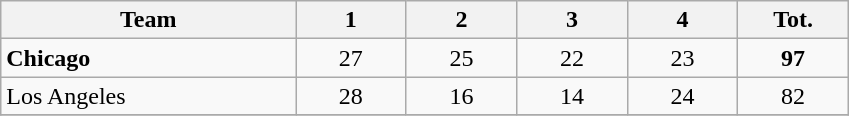<table class="wikitable">
<tr>
<th align=left width=16%>Team</th>
<th width=6%>1</th>
<th width=6%>2</th>
<th width=6%>3</th>
<th width=6%>4</th>
<th width=6%>Tot.</th>
</tr>
<tr style="text-align:center;">
<td align=left><strong>Chicago</strong></td>
<td>27</td>
<td>25</td>
<td>22</td>
<td>23</td>
<td><strong>97</strong></td>
</tr>
<tr style="text-align:center;">
<td align=left>Los Angeles</td>
<td>28</td>
<td>16</td>
<td>14</td>
<td>24</td>
<td>82</td>
</tr>
<tr style="text-align:center;">
</tr>
</table>
